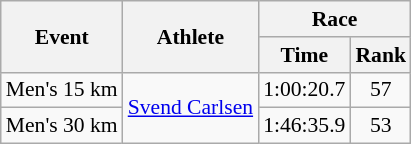<table class="wikitable" border="1" style="font-size:90%">
<tr>
<th rowspan=2>Event</th>
<th rowspan=2>Athlete</th>
<th colspan=2>Race</th>
</tr>
<tr>
<th>Time</th>
<th>Rank</th>
</tr>
<tr>
<td>Men's 15 km</td>
<td rowspan=2><a href='#'>Svend Carlsen</a></td>
<td align=center>1:00:20.7</td>
<td align=center>57</td>
</tr>
<tr>
<td>Men's 30 km</td>
<td align=center>1:46:35.9</td>
<td align=center>53</td>
</tr>
</table>
